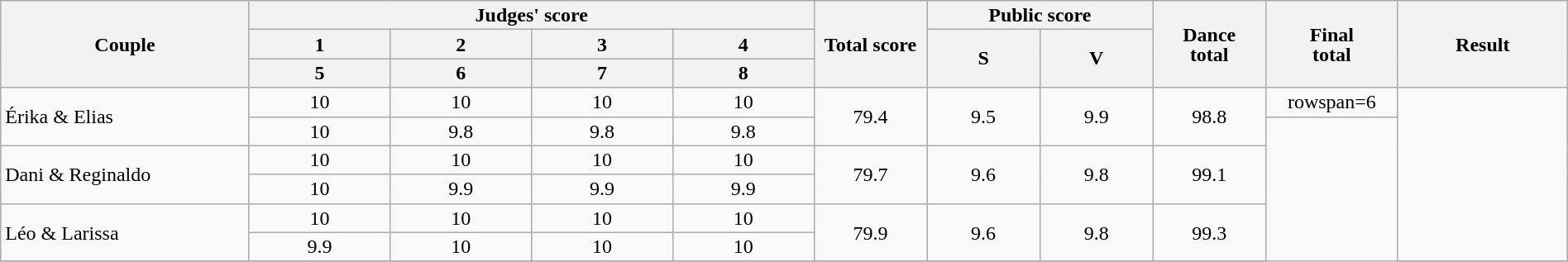<table class="wikitable" style="font-size:100%; line-height:16px; text-align:center" width="100%">
<tr>
<th rowspan=3 width="11.0%">Couple</th>
<th colspan=4 width="25.0%">Judges' score</th>
<th rowspan=3 width="05.0%">Total score</th>
<th colspan=2 width="20.0%">Public score</th>
<th rowspan=3 width="05.0%">Dance<br>total</th>
<th rowspan=3 width="05.0%">Final<br>total</th>
<th rowspan=3 width="07.5%">Result</th>
</tr>
<tr>
<th>1</th>
<th>2</th>
<th>3</th>
<th>4</th>
<th rowspan=2 width="05.0%">S</th>
<th rowspan=2 width="05.0%">V</th>
</tr>
<tr>
<th>5</th>
<th>6</th>
<th>7</th>
<th>8</th>
</tr>
<tr>
<td align="left" rowspan=2>Érika & Elias</td>
<td>10</td>
<td>10</td>
<td>10</td>
<td>10</td>
<td rowspan=2>79.4</td>
<td rowspan=2>9.5</td>
<td rowspan=2>9.9</td>
<td rowspan=2>98.8</td>
<td>rowspan=6 </td>
<td rowspan=6></td>
</tr>
<tr>
<td>10</td>
<td>9.8</td>
<td>9.8</td>
<td>9.8</td>
</tr>
<tr>
<td align="left" rowspan=2>Dani & Reginaldo</td>
<td>10</td>
<td>10</td>
<td>10</td>
<td>10</td>
<td rowspan=2>79.7</td>
<td rowspan=2>9.6</td>
<td rowspan=2>9.8</td>
<td rowspan=2>99.1</td>
</tr>
<tr>
<td>10</td>
<td>9.9</td>
<td>9.9</td>
<td>9.9</td>
</tr>
<tr>
<td align="left" rowspan=2>Léo & Larissa</td>
<td>10</td>
<td>10</td>
<td>10</td>
<td>10</td>
<td rowspan=2>79.9</td>
<td rowspan=2>9.6</td>
<td rowspan=2>9.8</td>
<td rowspan=2>99.3</td>
</tr>
<tr>
<td>9.9</td>
<td>10</td>
<td>10</td>
<td>10</td>
</tr>
<tr>
</tr>
</table>
